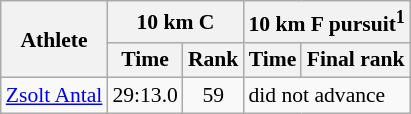<table class="wikitable" border="1" style="font-size:90%">
<tr>
<th rowspan=2>Athlete</th>
<th colspan=2>10 km C</th>
<th colspan=2>10 km F pursuit<sup>1</sup></th>
</tr>
<tr>
<th>Time</th>
<th>Rank</th>
<th>Time</th>
<th>Final rank</th>
</tr>
<tr>
<td><a href='#'>Zsolt Antal</a></td>
<td align=center>29:13.0</td>
<td align=center>59</td>
<td colspan="2">did not advance</td>
</tr>
</table>
